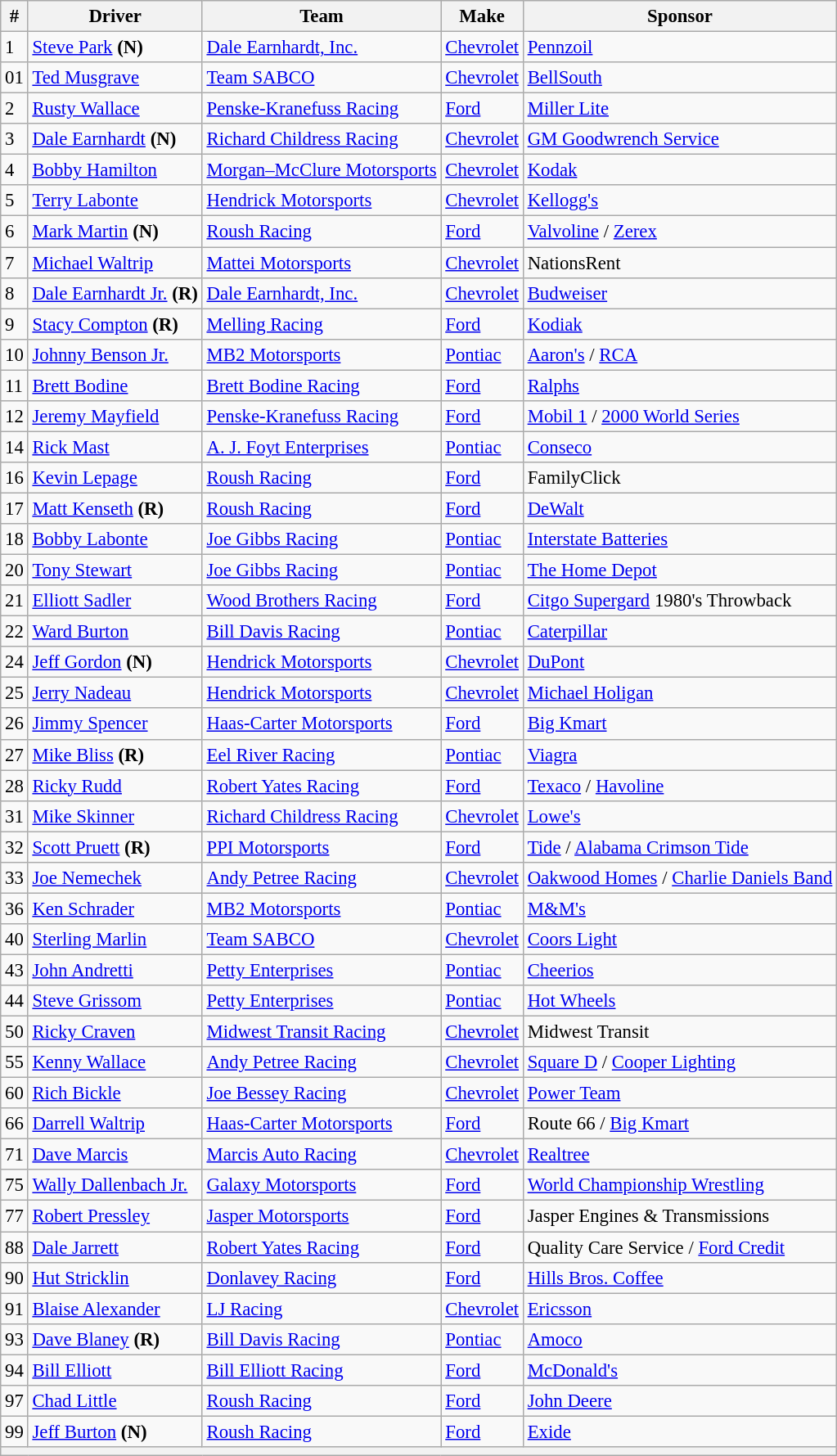<table class="wikitable" style="font-size:95%">
<tr>
<th>#</th>
<th>Driver</th>
<th>Team</th>
<th>Make</th>
<th>Sponsor</th>
</tr>
<tr>
<td>1</td>
<td><a href='#'>Steve Park</a> <strong>(N)</strong></td>
<td><a href='#'>Dale Earnhardt, Inc.</a></td>
<td><a href='#'>Chevrolet</a></td>
<td><a href='#'>Pennzoil</a></td>
</tr>
<tr>
<td>01</td>
<td><a href='#'>Ted Musgrave</a></td>
<td><a href='#'>Team SABCO</a></td>
<td><a href='#'>Chevrolet</a></td>
<td><a href='#'>BellSouth</a></td>
</tr>
<tr>
<td>2</td>
<td><a href='#'>Rusty Wallace</a></td>
<td><a href='#'>Penske-Kranefuss Racing</a></td>
<td><a href='#'>Ford</a></td>
<td><a href='#'>Miller Lite</a></td>
</tr>
<tr>
<td>3</td>
<td><a href='#'>Dale Earnhardt</a> <strong>(N)</strong></td>
<td><a href='#'>Richard Childress Racing</a></td>
<td><a href='#'>Chevrolet</a></td>
<td><a href='#'>GM Goodwrench Service</a></td>
</tr>
<tr>
<td>4</td>
<td><a href='#'>Bobby Hamilton</a></td>
<td><a href='#'>Morgan–McClure Motorsports</a></td>
<td><a href='#'>Chevrolet</a></td>
<td><a href='#'>Kodak</a></td>
</tr>
<tr>
<td>5</td>
<td><a href='#'>Terry Labonte</a></td>
<td><a href='#'>Hendrick Motorsports</a></td>
<td><a href='#'>Chevrolet</a></td>
<td><a href='#'>Kellogg's</a></td>
</tr>
<tr>
<td>6</td>
<td><a href='#'>Mark Martin</a> <strong>(N)</strong></td>
<td><a href='#'>Roush Racing</a></td>
<td><a href='#'>Ford</a></td>
<td><a href='#'>Valvoline</a> / <a href='#'>Zerex</a></td>
</tr>
<tr>
<td>7</td>
<td><a href='#'>Michael Waltrip</a></td>
<td><a href='#'>Mattei Motorsports</a></td>
<td><a href='#'>Chevrolet</a></td>
<td>NationsRent</td>
</tr>
<tr>
<td>8</td>
<td><a href='#'>Dale Earnhardt Jr.</a> <strong>(R)</strong></td>
<td><a href='#'>Dale Earnhardt, Inc.</a></td>
<td><a href='#'>Chevrolet</a></td>
<td><a href='#'>Budweiser</a></td>
</tr>
<tr>
<td>9</td>
<td><a href='#'>Stacy Compton</a> <strong>(R)</strong></td>
<td><a href='#'>Melling Racing</a></td>
<td><a href='#'>Ford</a></td>
<td><a href='#'>Kodiak</a></td>
</tr>
<tr>
<td>10</td>
<td><a href='#'>Johnny Benson Jr.</a></td>
<td><a href='#'>MB2 Motorsports</a></td>
<td><a href='#'>Pontiac</a></td>
<td><a href='#'>Aaron's</a> / <a href='#'>RCA</a></td>
</tr>
<tr>
<td>11</td>
<td><a href='#'>Brett Bodine</a></td>
<td><a href='#'>Brett Bodine Racing</a></td>
<td><a href='#'>Ford</a></td>
<td><a href='#'>Ralphs</a></td>
</tr>
<tr>
<td>12</td>
<td><a href='#'>Jeremy Mayfield</a></td>
<td><a href='#'>Penske-Kranefuss Racing</a></td>
<td><a href='#'>Ford</a></td>
<td><a href='#'>Mobil 1</a> / <a href='#'>2000 World Series</a></td>
</tr>
<tr>
<td>14</td>
<td><a href='#'>Rick Mast</a></td>
<td><a href='#'>A. J. Foyt Enterprises</a></td>
<td><a href='#'>Pontiac</a></td>
<td><a href='#'>Conseco</a></td>
</tr>
<tr>
<td>16</td>
<td><a href='#'>Kevin Lepage</a></td>
<td><a href='#'>Roush Racing</a></td>
<td><a href='#'>Ford</a></td>
<td>FamilyClick</td>
</tr>
<tr>
<td>17</td>
<td><a href='#'>Matt Kenseth</a> <strong>(R)</strong></td>
<td><a href='#'>Roush Racing</a></td>
<td><a href='#'>Ford</a></td>
<td><a href='#'>DeWalt</a></td>
</tr>
<tr>
<td>18</td>
<td><a href='#'>Bobby Labonte</a></td>
<td><a href='#'>Joe Gibbs Racing</a></td>
<td><a href='#'>Pontiac</a></td>
<td><a href='#'>Interstate Batteries</a></td>
</tr>
<tr>
<td>20</td>
<td><a href='#'>Tony Stewart</a></td>
<td><a href='#'>Joe Gibbs Racing</a></td>
<td><a href='#'>Pontiac</a></td>
<td><a href='#'>The Home Depot</a></td>
</tr>
<tr>
<td>21</td>
<td><a href='#'>Elliott Sadler</a></td>
<td><a href='#'>Wood Brothers Racing</a></td>
<td><a href='#'>Ford</a></td>
<td><a href='#'>Citgo Supergard</a> 1980's Throwback</td>
</tr>
<tr>
<td>22</td>
<td><a href='#'>Ward Burton</a></td>
<td><a href='#'>Bill Davis Racing</a></td>
<td><a href='#'>Pontiac</a></td>
<td><a href='#'>Caterpillar</a></td>
</tr>
<tr>
<td>24</td>
<td><a href='#'>Jeff Gordon</a> <strong>(N)</strong></td>
<td><a href='#'>Hendrick Motorsports</a></td>
<td><a href='#'>Chevrolet</a></td>
<td><a href='#'>DuPont</a></td>
</tr>
<tr>
<td>25</td>
<td><a href='#'>Jerry Nadeau</a></td>
<td><a href='#'>Hendrick Motorsports</a></td>
<td><a href='#'>Chevrolet</a></td>
<td><a href='#'>Michael Holigan</a></td>
</tr>
<tr>
<td>26</td>
<td><a href='#'>Jimmy Spencer</a></td>
<td><a href='#'>Haas-Carter Motorsports</a></td>
<td><a href='#'>Ford</a></td>
<td><a href='#'>Big Kmart</a></td>
</tr>
<tr>
<td>27</td>
<td><a href='#'>Mike Bliss</a> <strong>(R)</strong></td>
<td><a href='#'>Eel River Racing</a></td>
<td><a href='#'>Pontiac</a></td>
<td><a href='#'>Viagra</a></td>
</tr>
<tr>
<td>28</td>
<td><a href='#'>Ricky Rudd</a></td>
<td><a href='#'>Robert Yates Racing</a></td>
<td><a href='#'>Ford</a></td>
<td><a href='#'>Texaco</a> / <a href='#'>Havoline</a></td>
</tr>
<tr>
<td>31</td>
<td><a href='#'>Mike Skinner</a></td>
<td><a href='#'>Richard Childress Racing</a></td>
<td><a href='#'>Chevrolet</a></td>
<td><a href='#'>Lowe's</a></td>
</tr>
<tr>
<td>32</td>
<td><a href='#'>Scott Pruett</a> <strong>(R)</strong></td>
<td><a href='#'>PPI Motorsports</a></td>
<td><a href='#'>Ford</a></td>
<td><a href='#'>Tide</a> / <a href='#'>Alabama Crimson Tide</a></td>
</tr>
<tr>
<td>33</td>
<td><a href='#'>Joe Nemechek</a></td>
<td><a href='#'>Andy Petree Racing</a></td>
<td><a href='#'>Chevrolet</a></td>
<td><a href='#'>Oakwood Homes</a> / <a href='#'>Charlie Daniels Band</a></td>
</tr>
<tr>
<td>36</td>
<td><a href='#'>Ken Schrader</a></td>
<td><a href='#'>MB2 Motorsports</a></td>
<td><a href='#'>Pontiac</a></td>
<td><a href='#'>M&M's</a></td>
</tr>
<tr>
<td>40</td>
<td><a href='#'>Sterling Marlin</a></td>
<td><a href='#'>Team SABCO</a></td>
<td><a href='#'>Chevrolet</a></td>
<td><a href='#'>Coors Light</a></td>
</tr>
<tr>
<td>43</td>
<td><a href='#'>John Andretti</a></td>
<td><a href='#'>Petty Enterprises</a></td>
<td><a href='#'>Pontiac</a></td>
<td><a href='#'>Cheerios</a></td>
</tr>
<tr>
<td>44</td>
<td><a href='#'>Steve Grissom</a></td>
<td><a href='#'>Petty Enterprises</a></td>
<td><a href='#'>Pontiac</a></td>
<td><a href='#'>Hot Wheels</a></td>
</tr>
<tr>
<td>50</td>
<td><a href='#'>Ricky Craven</a></td>
<td><a href='#'>Midwest Transit Racing</a></td>
<td><a href='#'>Chevrolet</a></td>
<td>Midwest Transit</td>
</tr>
<tr>
<td>55</td>
<td><a href='#'>Kenny Wallace</a></td>
<td><a href='#'>Andy Petree Racing</a></td>
<td><a href='#'>Chevrolet</a></td>
<td><a href='#'>Square D</a> / <a href='#'>Cooper Lighting</a></td>
</tr>
<tr>
<td>60</td>
<td><a href='#'>Rich Bickle</a></td>
<td><a href='#'>Joe Bessey Racing</a></td>
<td><a href='#'>Chevrolet</a></td>
<td><a href='#'>Power Team</a></td>
</tr>
<tr>
<td>66</td>
<td><a href='#'>Darrell Waltrip</a></td>
<td><a href='#'>Haas-Carter Motorsports</a></td>
<td><a href='#'>Ford</a></td>
<td>Route 66 / <a href='#'>Big Kmart</a></td>
</tr>
<tr>
<td>71</td>
<td><a href='#'>Dave Marcis</a></td>
<td><a href='#'>Marcis Auto Racing</a></td>
<td><a href='#'>Chevrolet</a></td>
<td><a href='#'>Realtree</a></td>
</tr>
<tr>
<td>75</td>
<td><a href='#'>Wally Dallenbach Jr.</a></td>
<td><a href='#'>Galaxy Motorsports</a></td>
<td><a href='#'>Ford</a></td>
<td><a href='#'>World Championship Wrestling</a></td>
</tr>
<tr>
<td>77</td>
<td><a href='#'>Robert Pressley</a></td>
<td><a href='#'>Jasper Motorsports</a></td>
<td><a href='#'>Ford</a></td>
<td>Jasper Engines & Transmissions</td>
</tr>
<tr>
<td>88</td>
<td><a href='#'>Dale Jarrett</a></td>
<td><a href='#'>Robert Yates Racing</a></td>
<td><a href='#'>Ford</a></td>
<td>Quality Care Service / <a href='#'>Ford Credit</a></td>
</tr>
<tr>
<td>90</td>
<td><a href='#'>Hut Stricklin</a></td>
<td><a href='#'>Donlavey Racing</a></td>
<td><a href='#'>Ford</a></td>
<td><a href='#'>Hills Bros. Coffee</a></td>
</tr>
<tr>
<td>91</td>
<td><a href='#'>Blaise Alexander</a></td>
<td><a href='#'>LJ Racing</a></td>
<td><a href='#'>Chevrolet</a></td>
<td><a href='#'>Ericsson</a></td>
</tr>
<tr>
<td>93</td>
<td><a href='#'>Dave Blaney</a> <strong>(R)</strong></td>
<td><a href='#'>Bill Davis Racing</a></td>
<td><a href='#'>Pontiac</a></td>
<td><a href='#'>Amoco</a></td>
</tr>
<tr>
<td>94</td>
<td><a href='#'>Bill Elliott</a></td>
<td><a href='#'>Bill Elliott Racing</a></td>
<td><a href='#'>Ford</a></td>
<td><a href='#'>McDonald's</a></td>
</tr>
<tr>
<td>97</td>
<td><a href='#'>Chad Little</a></td>
<td><a href='#'>Roush Racing</a></td>
<td><a href='#'>Ford</a></td>
<td><a href='#'>John Deere</a></td>
</tr>
<tr>
<td>99</td>
<td><a href='#'>Jeff Burton</a> <strong>(N)</strong></td>
<td><a href='#'>Roush Racing</a></td>
<td><a href='#'>Ford</a></td>
<td><a href='#'>Exide</a></td>
</tr>
<tr>
<th colspan="5"></th>
</tr>
</table>
